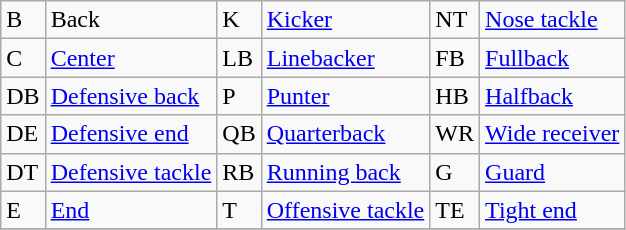<table class="wikitable">
<tr>
<td>B</td>
<td>Back</td>
<td>K</td>
<td><a href='#'>Kicker</a></td>
<td>NT</td>
<td><a href='#'>Nose tackle</a></td>
</tr>
<tr>
<td>C</td>
<td><a href='#'>Center</a></td>
<td>LB</td>
<td><a href='#'>Linebacker</a></td>
<td>FB</td>
<td><a href='#'>Fullback</a></td>
</tr>
<tr>
<td>DB</td>
<td><a href='#'>Defensive back</a></td>
<td>P</td>
<td><a href='#'>Punter</a></td>
<td>HB</td>
<td><a href='#'>Halfback</a></td>
</tr>
<tr>
<td>DE</td>
<td><a href='#'>Defensive end</a></td>
<td>QB</td>
<td><a href='#'>Quarterback</a></td>
<td>WR</td>
<td><a href='#'>Wide receiver</a></td>
</tr>
<tr>
<td>DT</td>
<td><a href='#'>Defensive tackle</a></td>
<td>RB</td>
<td><a href='#'>Running back</a></td>
<td>G</td>
<td><a href='#'>Guard</a></td>
</tr>
<tr>
<td>E</td>
<td><a href='#'>End</a></td>
<td>T</td>
<td><a href='#'>Offensive tackle</a></td>
<td>TE</td>
<td><a href='#'>Tight end</a></td>
</tr>
<tr>
</tr>
</table>
